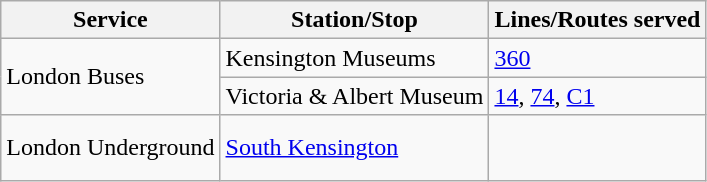<table class="wikitable">
<tr>
<th>Service</th>
<th>Station/Stop</th>
<th>Lines/Routes served</th>
</tr>
<tr>
<td rowspan="2">London Buses </td>
<td>Kensington Museums </td>
<td><a href='#'>360</a></td>
</tr>
<tr>
<td>Victoria & Albert Museum </td>
<td><a href='#'>14</a>, <a href='#'>74</a>, <a href='#'>C1</a></td>
</tr>
<tr>
<td>London Underground </td>
<td><a href='#'>South Kensington</a></td>
<td><br><br></td>
</tr>
</table>
